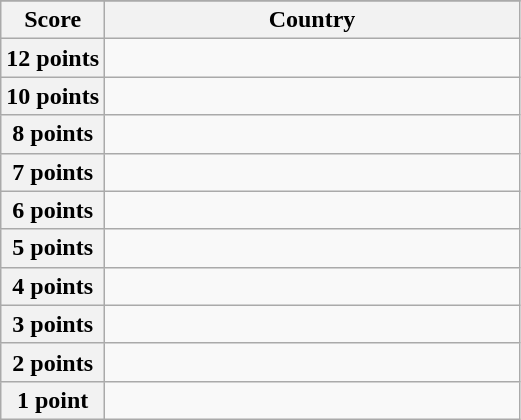<table class="wikitable">
<tr>
</tr>
<tr>
<th scope="col" width="20%">Score</th>
<th scope="col">Country</th>
</tr>
<tr>
<th scope="row">12 points</th>
<td></td>
</tr>
<tr>
<th scope="row">10 points</th>
<td></td>
</tr>
<tr>
<th scope="row">8 points</th>
<td></td>
</tr>
<tr>
<th scope="row">7 points</th>
<td></td>
</tr>
<tr>
<th scope="row">6 points</th>
<td></td>
</tr>
<tr>
<th scope="row">5 points</th>
<td></td>
</tr>
<tr>
<th scope="row">4 points</th>
<td></td>
</tr>
<tr>
<th scope="row">3 points</th>
<td></td>
</tr>
<tr>
<th scope="row">2 points</th>
<td></td>
</tr>
<tr>
<th scope="row">1 point</th>
<td></td>
</tr>
</table>
